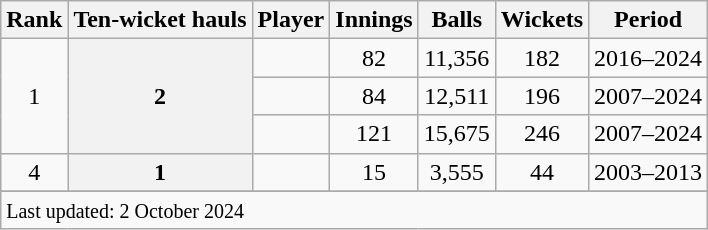<table class="wikitable plainrowheaders sortable">
<tr>
<th scope=col>Rank</th>
<th scope=col>Ten-wicket hauls</th>
<th scope=col>Player</th>
<th scope=col>Innings</th>
<th scope=col>Balls</th>
<th scope=col>Wickets</th>
<th scope=col>Period</th>
</tr>
<tr>
<td align=center rowspan=3>1</td>
<th scope=row style=text-align:center; rowspan=3>2</th>
<td></td>
<td align=center>82</td>
<td align=center>11,356</td>
<td align=center>182</td>
<td>2016–2024</td>
</tr>
<tr>
<td></td>
<td align=center>84</td>
<td align=center>12,511</td>
<td align=center>196</td>
<td>2007–2024</td>
</tr>
<tr>
<td></td>
<td align=center>121</td>
<td align=center>15,675</td>
<td align=center>246</td>
<td>2007–2024</td>
</tr>
<tr>
<td align=center>4</td>
<th scope=row style=text-align:center;>1</th>
<td></td>
<td align=center>15</td>
<td align=center>3,555</td>
<td align=center>44</td>
<td>2003–2013</td>
</tr>
<tr>
</tr>
<tr class=sortbottom>
<td colspan=7><small>Last updated: 2 October 2024</small></td>
</tr>
</table>
